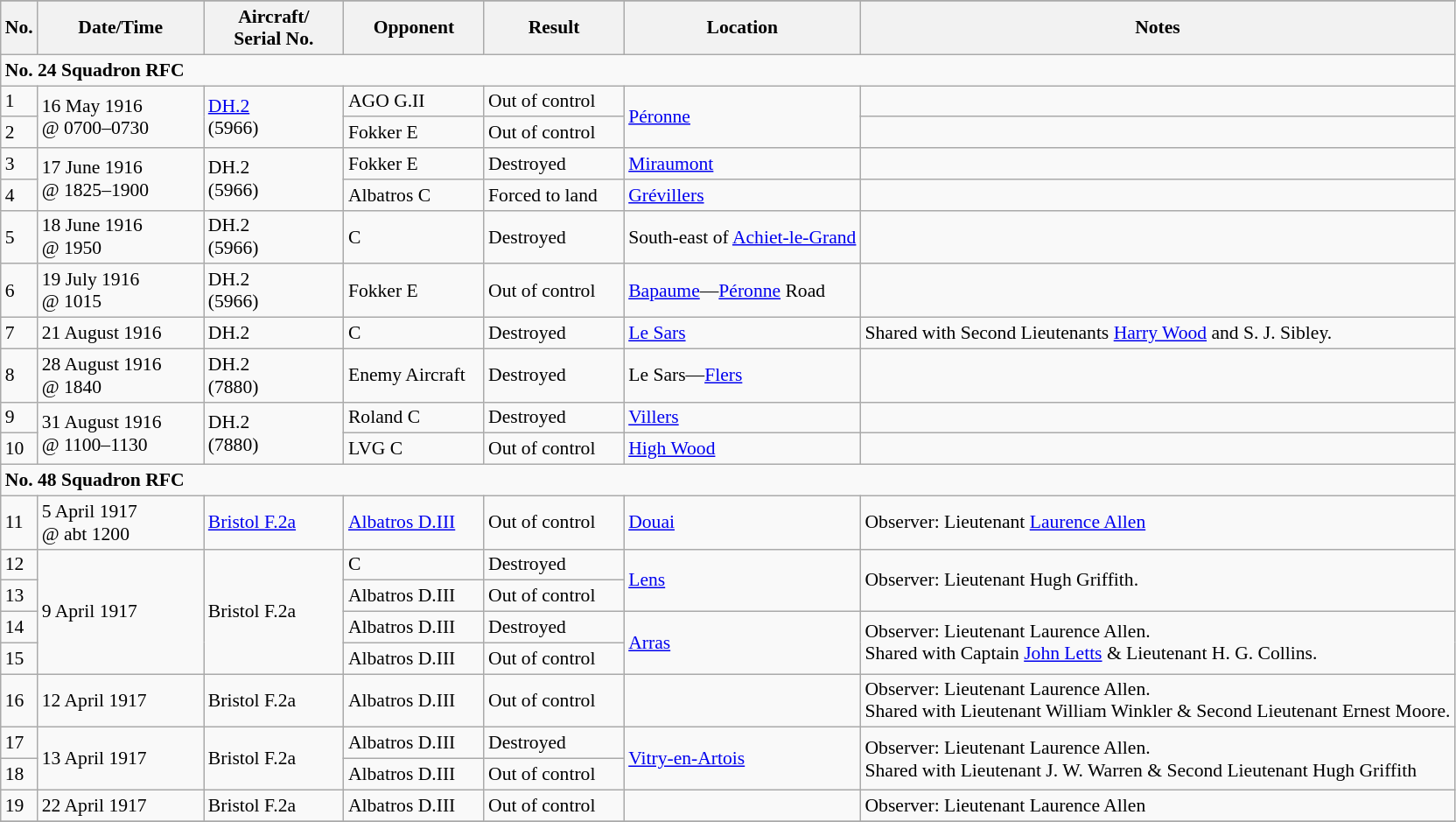<table class="wikitable" style="font-size:90%;">
<tr>
</tr>
<tr>
<th>No.</th>
<th width="120">Date/Time</th>
<th width="100">Aircraft/<br>Serial No.</th>
<th width="100">Opponent</th>
<th width="100">Result</th>
<th>Location</th>
<th>Notes</th>
</tr>
<tr>
<td colspan="7"><strong>No. 24 Squadron RFC</strong></td>
</tr>
<tr>
<td>1</td>
<td rowspan="2">16 May 1916<br>@ 0700–0730</td>
<td rowspan="2"><a href='#'>DH.2</a><br>(5966)</td>
<td>AGO G.II</td>
<td>Out of control</td>
<td rowspan="2"><a href='#'>Péronne</a></td>
<td></td>
</tr>
<tr>
<td>2</td>
<td>Fokker E</td>
<td>Out of control</td>
<td></td>
</tr>
<tr>
<td>3</td>
<td rowspan="2">17 June 1916<br>@ 1825–1900</td>
<td rowspan="2">DH.2<br>(5966)</td>
<td>Fokker E</td>
<td>Destroyed</td>
<td><a href='#'>Miraumont</a></td>
<td></td>
</tr>
<tr>
<td>4</td>
<td>Albatros C</td>
<td>Forced to land</td>
<td><a href='#'>Grévillers</a></td>
<td></td>
</tr>
<tr>
<td>5</td>
<td>18 June 1916<br>@ 1950</td>
<td>DH.2<br>(5966)</td>
<td>C</td>
<td>Destroyed</td>
<td>South-east of <a href='#'>Achiet-le-Grand</a></td>
<td></td>
</tr>
<tr>
<td>6</td>
<td>19 July 1916<br>@ 1015</td>
<td>DH.2<br>(5966)</td>
<td>Fokker E</td>
<td>Out of control</td>
<td><a href='#'>Bapaume</a>—<a href='#'>Péronne</a> Road</td>
<td></td>
</tr>
<tr>
<td>7</td>
<td>21 August 1916</td>
<td>DH.2</td>
<td>C</td>
<td>Destroyed</td>
<td><a href='#'>Le Sars</a></td>
<td>Shared with Second Lieutenants <a href='#'>Harry Wood</a> and S. J. Sibley.</td>
</tr>
<tr>
<td>8</td>
<td>28 August 1916<br>@ 1840</td>
<td>DH.2<br>(7880)</td>
<td>Enemy Aircraft</td>
<td>Destroyed</td>
<td>Le Sars—<a href='#'>Flers</a></td>
<td></td>
</tr>
<tr>
<td>9</td>
<td rowspan="2">31 August 1916<br>@ 1100–1130</td>
<td rowspan="2">DH.2<br>(7880)</td>
<td>Roland C</td>
<td>Destroyed</td>
<td><a href='#'>Villers</a></td>
<td></td>
</tr>
<tr>
<td>10</td>
<td>LVG C</td>
<td>Out of control</td>
<td><a href='#'>High Wood</a></td>
<td></td>
</tr>
<tr>
<td colspan="7"><strong>No. 48 Squadron RFC</strong></td>
</tr>
<tr>
<td>11</td>
<td>5 April 1917<br>@ abt 1200</td>
<td><a href='#'>Bristol F.2a</a></td>
<td><a href='#'>Albatros D.III</a></td>
<td>Out of control</td>
<td><a href='#'>Douai</a></td>
<td>Observer: Lieutenant <a href='#'>Laurence Allen</a></td>
</tr>
<tr>
<td>12</td>
<td rowspan="4">9 April 1917</td>
<td rowspan="4">Bristol F.2a</td>
<td>C</td>
<td>Destroyed</td>
<td rowspan="2"><a href='#'>Lens</a></td>
<td rowspan="2">Observer: Lieutenant Hugh Griffith.</td>
</tr>
<tr>
<td>13</td>
<td>Albatros D.III</td>
<td>Out of control</td>
</tr>
<tr>
<td>14</td>
<td>Albatros D.III</td>
<td>Destroyed</td>
<td rowspan="2"><a href='#'>Arras</a></td>
<td rowspan="2">Observer: Lieutenant Laurence Allen.<br>Shared with Captain <a href='#'>John Letts</a> & Lieutenant H. G. Collins.</td>
</tr>
<tr>
<td>15</td>
<td>Albatros D.III</td>
<td>Out of control</td>
</tr>
<tr>
<td>16</td>
<td>12 April 1917</td>
<td>Bristol F.2a</td>
<td>Albatros D.III</td>
<td>Out of control</td>
<td></td>
<td>Observer: Lieutenant Laurence Allen.<br>Shared with Lieutenant William Winkler & Second Lieutenant Ernest Moore.</td>
</tr>
<tr>
<td>17</td>
<td rowspan="2">13 April 1917</td>
<td rowspan="2">Bristol F.2a</td>
<td>Albatros D.III</td>
<td>Destroyed</td>
<td rowspan="2"><a href='#'>Vitry-en-Artois</a></td>
<td rowspan="2">Observer: Lieutenant Laurence Allen.<br>Shared with Lieutenant J. W. Warren & Second Lieutenant Hugh Griffith</td>
</tr>
<tr>
<td>18</td>
<td>Albatros D.III</td>
<td>Out of control</td>
</tr>
<tr>
<td>19</td>
<td>22 April 1917</td>
<td>Bristol F.2a</td>
<td>Albatros D.III</td>
<td>Out of control</td>
<td></td>
<td>Observer: Lieutenant Laurence Allen</td>
</tr>
<tr>
</tr>
</table>
